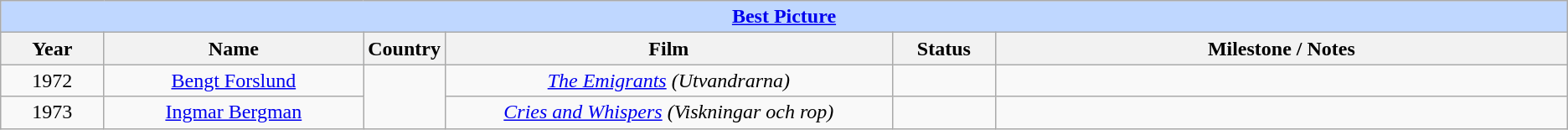<table class="wikitable" style="text-align: center">
<tr ---- bgcolor="#bfd7ff">
<td colspan=6 align=center><strong><a href='#'>Best Picture</a></strong></td>
</tr>
<tr ---- bgcolor="#ebf5ff">
<th width="75">Year</th>
<th width="200">Name</th>
<th width="50">Country</th>
<th width="350">Film</th>
<th width="75">Status</th>
<th width="450">Milestone / Notes</th>
</tr>
<tr>
<td style="text-align: center">1972</td>
<td><a href='#'>Bengt Forslund</a></td>
<td rowspan="2" style="text-align: center"></td>
<td><em><a href='#'>The Emigrants</a> (Utvandrarna)</em></td>
<td></td>
<td></td>
</tr>
<tr>
<td style="text-align: center">1973</td>
<td><a href='#'>Ingmar Bergman</a></td>
<td><em><a href='#'>Cries and Whispers</a> (Viskningar och rop)</em></td>
<td></td>
<td></td>
</tr>
</table>
